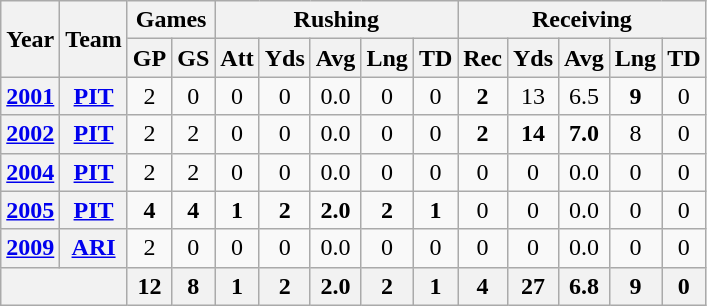<table class="wikitable" style="text-align:center;">
<tr>
<th rowspan="2">Year</th>
<th rowspan="2">Team</th>
<th colspan="2">Games</th>
<th colspan="5">Rushing</th>
<th colspan="5">Receiving</th>
</tr>
<tr>
<th>GP</th>
<th>GS</th>
<th>Att</th>
<th>Yds</th>
<th>Avg</th>
<th>Lng</th>
<th>TD</th>
<th>Rec</th>
<th>Yds</th>
<th>Avg</th>
<th>Lng</th>
<th>TD</th>
</tr>
<tr>
<th><a href='#'>2001</a></th>
<th><a href='#'>PIT</a></th>
<td>2</td>
<td>0</td>
<td>0</td>
<td>0</td>
<td>0.0</td>
<td>0</td>
<td>0</td>
<td><strong>2</strong></td>
<td>13</td>
<td>6.5</td>
<td><strong>9</strong></td>
<td>0</td>
</tr>
<tr>
<th><a href='#'>2002</a></th>
<th><a href='#'>PIT</a></th>
<td>2</td>
<td>2</td>
<td>0</td>
<td>0</td>
<td>0.0</td>
<td>0</td>
<td>0</td>
<td><strong>2</strong></td>
<td><strong>14</strong></td>
<td><strong>7.0</strong></td>
<td>8</td>
<td>0</td>
</tr>
<tr>
<th><a href='#'>2004</a></th>
<th><a href='#'>PIT</a></th>
<td>2</td>
<td>2</td>
<td>0</td>
<td>0</td>
<td>0.0</td>
<td>0</td>
<td>0</td>
<td>0</td>
<td>0</td>
<td>0.0</td>
<td>0</td>
<td>0</td>
</tr>
<tr>
<th><a href='#'>2005</a></th>
<th><a href='#'>PIT</a></th>
<td><strong>4</strong></td>
<td><strong>4</strong></td>
<td><strong>1</strong></td>
<td><strong>2</strong></td>
<td><strong>2.0</strong></td>
<td><strong>2</strong></td>
<td><strong>1</strong></td>
<td>0</td>
<td>0</td>
<td>0.0</td>
<td>0</td>
<td>0</td>
</tr>
<tr>
<th><a href='#'>2009</a></th>
<th><a href='#'>ARI</a></th>
<td>2</td>
<td>0</td>
<td>0</td>
<td>0</td>
<td>0.0</td>
<td>0</td>
<td>0</td>
<td>0</td>
<td>0</td>
<td>0.0</td>
<td>0</td>
<td>0</td>
</tr>
<tr>
<th colspan="2"></th>
<th>12</th>
<th>8</th>
<th>1</th>
<th>2</th>
<th>2.0</th>
<th>2</th>
<th>1</th>
<th>4</th>
<th>27</th>
<th>6.8</th>
<th>9</th>
<th>0</th>
</tr>
</table>
